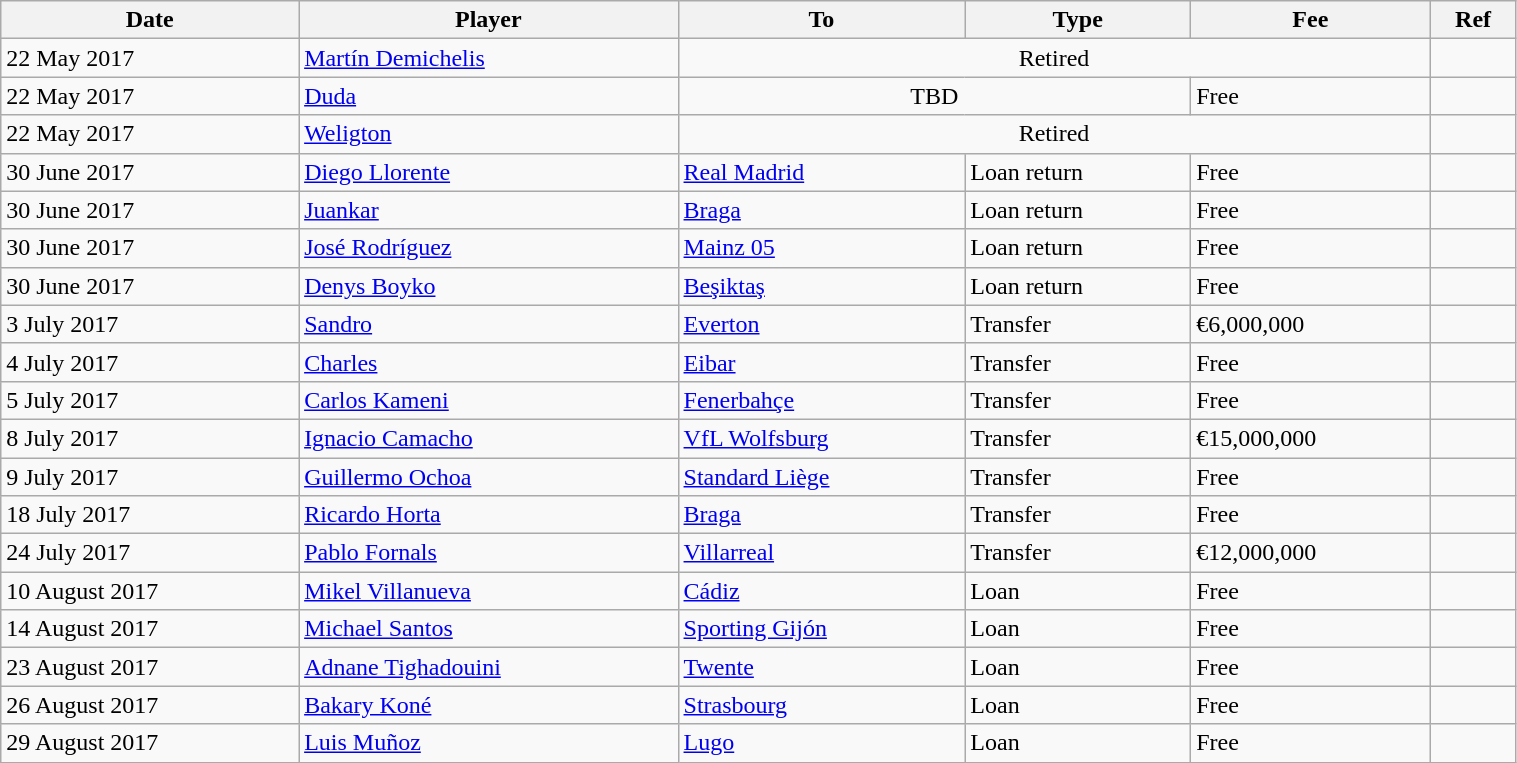<table class="wikitable" style="width:80%;">
<tr>
<th>Date</th>
<th>Player</th>
<th>To</th>
<th>Type</th>
<th>Fee</th>
<th>Ref</th>
</tr>
<tr>
<td>22 May 2017</td>
<td> <a href='#'>Martín Demichelis</a></td>
<td colspan=3 align=center>Retired</td>
<td></td>
</tr>
<tr>
<td>22 May 2017</td>
<td> <a href='#'>Duda</a></td>
<td colspan=2 align=center>TBD</td>
<td>Free</td>
<td></td>
</tr>
<tr>
<td>22 May 2017</td>
<td> <a href='#'>Weligton</a></td>
<td colspan=3 align=center>Retired</td>
<td></td>
</tr>
<tr>
<td>30 June 2017</td>
<td> <a href='#'>Diego Llorente</a></td>
<td> <a href='#'>Real Madrid</a></td>
<td>Loan return</td>
<td>Free</td>
<td></td>
</tr>
<tr>
<td>30 June 2017</td>
<td> <a href='#'>Juankar</a></td>
<td> <a href='#'>Braga</a></td>
<td>Loan return</td>
<td>Free</td>
<td></td>
</tr>
<tr>
<td>30 June 2017</td>
<td> <a href='#'>José Rodríguez</a></td>
<td> <a href='#'>Mainz 05</a></td>
<td>Loan return</td>
<td>Free</td>
<td></td>
</tr>
<tr>
<td>30 June 2017</td>
<td> <a href='#'>Denys Boyko</a></td>
<td> <a href='#'>Beşiktaş</a></td>
<td>Loan return</td>
<td>Free</td>
<td></td>
</tr>
<tr>
<td>3 July 2017</td>
<td> <a href='#'>Sandro</a></td>
<td> <a href='#'>Everton</a></td>
<td>Transfer</td>
<td>€6,000,000</td>
<td></td>
</tr>
<tr>
<td>4 July 2017</td>
<td> <a href='#'>Charles</a></td>
<td> <a href='#'>Eibar</a></td>
<td>Transfer</td>
<td>Free</td>
<td></td>
</tr>
<tr>
<td>5 July 2017</td>
<td> <a href='#'>Carlos Kameni</a></td>
<td> <a href='#'>Fenerbahçe</a></td>
<td>Transfer</td>
<td>Free</td>
<td></td>
</tr>
<tr>
<td>8 July 2017</td>
<td> <a href='#'>Ignacio Camacho</a></td>
<td> <a href='#'>VfL Wolfsburg</a></td>
<td>Transfer</td>
<td>€15,000,000</td>
<td></td>
</tr>
<tr>
<td>9 July 2017</td>
<td> <a href='#'>Guillermo Ochoa</a></td>
<td> <a href='#'>Standard Liège</a></td>
<td>Transfer</td>
<td>Free</td>
<td></td>
</tr>
<tr>
<td>18 July 2017</td>
<td> <a href='#'>Ricardo Horta</a></td>
<td> <a href='#'>Braga</a></td>
<td>Transfer</td>
<td>Free</td>
<td></td>
</tr>
<tr>
<td>24 July 2017</td>
<td> <a href='#'>Pablo Fornals</a></td>
<td> <a href='#'>Villarreal</a></td>
<td>Transfer</td>
<td>€12,000,000</td>
<td></td>
</tr>
<tr>
<td>10 August 2017</td>
<td> <a href='#'>Mikel Villanueva</a></td>
<td> <a href='#'>Cádiz</a></td>
<td>Loan</td>
<td>Free</td>
<td></td>
</tr>
<tr>
<td>14 August 2017</td>
<td> <a href='#'>Michael Santos</a></td>
<td> <a href='#'>Sporting Gijón</a></td>
<td>Loan</td>
<td>Free</td>
<td></td>
</tr>
<tr>
<td>23 August 2017</td>
<td> <a href='#'>Adnane Tighadouini</a></td>
<td> <a href='#'>Twente</a></td>
<td>Loan</td>
<td>Free</td>
<td></td>
</tr>
<tr>
<td>26 August 2017</td>
<td> <a href='#'>Bakary Koné</a></td>
<td> <a href='#'>Strasbourg</a></td>
<td>Loan</td>
<td>Free</td>
<td></td>
</tr>
<tr>
<td>29 August 2017</td>
<td> <a href='#'>Luis Muñoz</a></td>
<td> <a href='#'>Lugo</a></td>
<td>Loan</td>
<td>Free</td>
<td></td>
</tr>
</table>
